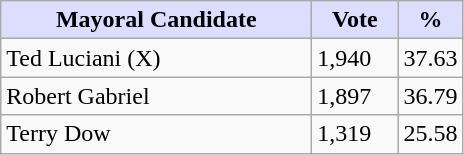<table class="wikitable">
<tr>
<th style="background:#ddf; width:200px;">Mayoral Candidate  </th>
<th style="background:#ddf; width:50px;">Vote</th>
<th style="background:#ddf; width:30px;">%</th>
</tr>
<tr>
<td>Ted Luciani (X)</td>
<td>1,940</td>
<td>37.63</td>
</tr>
<tr>
<td>Robert Gabriel</td>
<td>1,897</td>
<td>36.79</td>
</tr>
<tr>
<td>Terry Dow</td>
<td>1,319</td>
<td>25.58</td>
</tr>
</table>
